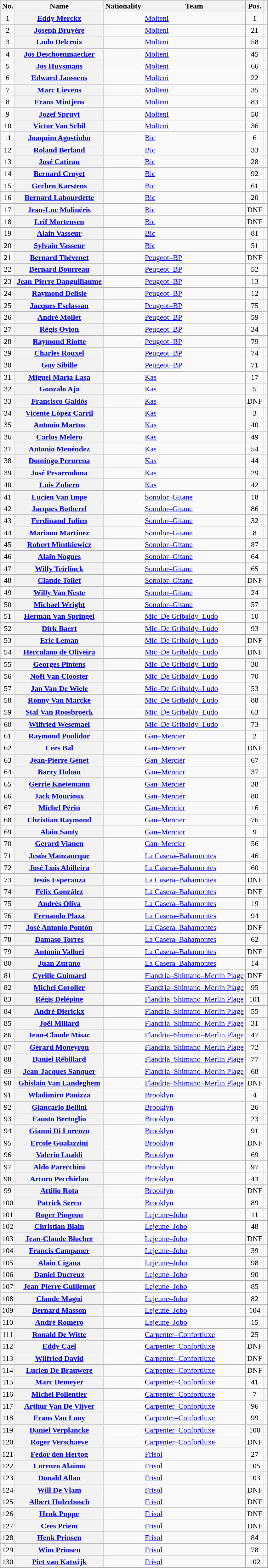<table class="wikitable plainrowheaders sortable">
<tr>
<th scope="col">No.</th>
<th scope="col">Name</th>
<th scope="col">Nationality</th>
<th scope="col">Team</th>
<th scope="col" data-sort-type="number">Pos.</th>
<th scope="col" class="unsortable"></th>
</tr>
<tr>
<td style="text-align:center;">1</td>
<th scope="row"><a href='#'>Eddy Merckx</a></th>
<td></td>
<td><a href='#'>Molteni</a></td>
<td style="text-align:center;">1</td>
<td style="text-align:center;"></td>
</tr>
<tr>
<td style="text-align:center;">2</td>
<th scope="row"><a href='#'>Joseph Bruyère</a></th>
<td></td>
<td><a href='#'>Molteni</a></td>
<td style="text-align:center;">21</td>
<td style="text-align:center;"></td>
</tr>
<tr>
<td style="text-align:center;">3</td>
<th scope="row"><a href='#'>Ludo Delcroix</a></th>
<td></td>
<td><a href='#'>Molteni</a></td>
<td style="text-align:center;">58</td>
<td style="text-align:center;"></td>
</tr>
<tr>
<td style="text-align:center;">4</td>
<th scope="row"><a href='#'>Jos Deschoenmaecker</a></th>
<td></td>
<td><a href='#'>Molteni</a></td>
<td style="text-align:center;">45</td>
<td style="text-align:center;"></td>
</tr>
<tr>
<td style="text-align:center;">5</td>
<th scope="row"><a href='#'>Jos Huysmans</a></th>
<td></td>
<td><a href='#'>Molteni</a></td>
<td style="text-align:center;">66</td>
<td style="text-align:center;"></td>
</tr>
<tr>
<td style="text-align:center;">6</td>
<th scope="row"><a href='#'>Edward Janssens</a></th>
<td></td>
<td><a href='#'>Molteni</a></td>
<td style="text-align:center;">22</td>
<td style="text-align:center;"></td>
</tr>
<tr>
<td style="text-align:center;">7</td>
<th scope="row"><a href='#'>Marc Lievens</a></th>
<td></td>
<td><a href='#'>Molteni</a></td>
<td style="text-align:center;">35</td>
<td style="text-align:center;"></td>
</tr>
<tr>
<td style="text-align:center;">8</td>
<th scope="row"><a href='#'>Frans Mintjens</a></th>
<td></td>
<td><a href='#'>Molteni</a></td>
<td style="text-align:center;">83</td>
<td style="text-align:center;"></td>
</tr>
<tr>
<td style="text-align:center;">9</td>
<th scope="row"><a href='#'>Jozef Spruyt</a></th>
<td></td>
<td><a href='#'>Molteni</a></td>
<td style="text-align:center;">50</td>
<td style="text-align:center;"></td>
</tr>
<tr>
<td style="text-align:center;">10</td>
<th scope="row"><a href='#'>Victor Van Schil</a></th>
<td></td>
<td><a href='#'>Molteni</a></td>
<td style="text-align:center;">36</td>
<td style="text-align:center;"></td>
</tr>
<tr>
<td style="text-align:center;">11</td>
<th scope="row"><a href='#'>Joaquim Agostinho</a></th>
<td></td>
<td><a href='#'>Bic</a></td>
<td style="text-align:center;">6</td>
<td style="text-align:center;"></td>
</tr>
<tr>
<td style="text-align:center;">12</td>
<th scope="row"><a href='#'>Roland Berland</a></th>
<td></td>
<td><a href='#'>Bic</a></td>
<td style="text-align:center;">33</td>
<td style="text-align:center;"></td>
</tr>
<tr>
<td style="text-align:center;">13</td>
<th scope="row"><a href='#'>José Catieau</a></th>
<td></td>
<td><a href='#'>Bic</a></td>
<td style="text-align:center;">28</td>
<td style="text-align:center;"></td>
</tr>
<tr>
<td style="text-align:center;">14</td>
<th scope="row"><a href='#'>Bernard Croyet</a></th>
<td></td>
<td><a href='#'>Bic</a></td>
<td style="text-align:center;">92</td>
<td style="text-align:center;"></td>
</tr>
<tr>
<td style="text-align:center;">15</td>
<th scope="row"><a href='#'>Gerben Karstens</a></th>
<td></td>
<td><a href='#'>Bic</a></td>
<td style="text-align:center;">61</td>
<td style="text-align:center;"></td>
</tr>
<tr>
<td style="text-align:center;">16</td>
<th scope="row"><a href='#'>Bernard Labourdette</a></th>
<td></td>
<td><a href='#'>Bic</a></td>
<td style="text-align:center;">20</td>
<td style="text-align:center;"></td>
</tr>
<tr>
<td style="text-align:center;">17</td>
<th scope="row"><a href='#'>Jean-Luc Molinéris</a></th>
<td></td>
<td><a href='#'>Bic</a></td>
<td style="text-align:center;" data-sort-value="106">DNF</td>
<td style="text-align:center;"></td>
</tr>
<tr>
<td style="text-align:center;">18</td>
<th scope="row"><a href='#'>Leif Mortensen</a></th>
<td></td>
<td><a href='#'>Bic</a></td>
<td style="text-align:center;" data-sort-value="106">DNF</td>
<td style="text-align:center;"></td>
</tr>
<tr>
<td style="text-align:center;">19</td>
<th scope="row"><a href='#'>Alain Vasseur</a></th>
<td></td>
<td><a href='#'>Bic</a></td>
<td style="text-align:center;">81</td>
<td style="text-align:center;"></td>
</tr>
<tr>
<td style="text-align:center;">20</td>
<th scope="row"><a href='#'>Sylvain Vasseur</a></th>
<td></td>
<td><a href='#'>Bic</a></td>
<td style="text-align:center;">51</td>
<td style="text-align:center;"></td>
</tr>
<tr>
<td style="text-align:center;">21</td>
<th scope="row"><a href='#'>Bernard Thévenet</a></th>
<td></td>
<td><a href='#'>Peugeot–BP</a></td>
<td style="text-align:center;" data-sort-value="106">DNF</td>
<td style="text-align:center;"></td>
</tr>
<tr>
<td style="text-align:center;">22</td>
<th scope="row"><a href='#'>Bernard Bourreau</a></th>
<td></td>
<td><a href='#'>Peugeot–BP</a></td>
<td style="text-align:center;">52</td>
<td style="text-align:center;"></td>
</tr>
<tr>
<td style="text-align:center;">23</td>
<th scope="row"><a href='#'>Jean-Pierre Danguillaume</a></th>
<td></td>
<td><a href='#'>Peugeot–BP</a></td>
<td style="text-align:center;">13</td>
<td style="text-align:center;"></td>
</tr>
<tr>
<td style="text-align:center;">24</td>
<th scope="row"><a href='#'>Raymond Delisle</a></th>
<td></td>
<td><a href='#'>Peugeot–BP</a></td>
<td style="text-align:center;">12</td>
<td style="text-align:center;"></td>
</tr>
<tr>
<td style="text-align:center;">25</td>
<th scope="row"><a href='#'>Jacques Esclassan</a></th>
<td></td>
<td><a href='#'>Peugeot–BP</a></td>
<td style="text-align:center;">75</td>
<td style="text-align:center;"></td>
</tr>
<tr>
<td style="text-align:center;">26</td>
<th scope="row"><a href='#'>André Mollet</a></th>
<td></td>
<td><a href='#'>Peugeot–BP</a></td>
<td style="text-align:center;">59</td>
<td style="text-align:center;"></td>
</tr>
<tr>
<td style="text-align:center;">27</td>
<th scope="row"><a href='#'>Régis Ovion</a></th>
<td></td>
<td><a href='#'>Peugeot–BP</a></td>
<td style="text-align:center;">34</td>
<td style="text-align:center;"></td>
</tr>
<tr>
<td style="text-align:center;">28</td>
<th scope="row"><a href='#'>Raymond Riotte</a></th>
<td></td>
<td><a href='#'>Peugeot–BP</a></td>
<td style="text-align:center;">79</td>
<td style="text-align:center;"></td>
</tr>
<tr>
<td style="text-align:center;">29</td>
<th scope="row"><a href='#'>Charles Rouxel</a></th>
<td></td>
<td><a href='#'>Peugeot–BP</a></td>
<td style="text-align:center;">74</td>
<td style="text-align:center;"></td>
</tr>
<tr>
<td style="text-align:center;">30</td>
<th scope="row"><a href='#'>Guy Sibille</a></th>
<td></td>
<td><a href='#'>Peugeot–BP</a></td>
<td style="text-align:center;">71</td>
<td style="text-align:center;"></td>
</tr>
<tr>
<td style="text-align:center;">31</td>
<th scope="row"><a href='#'>Miguel María Lasa</a></th>
<td></td>
<td><a href='#'>Kas</a></td>
<td style="text-align:center;">17</td>
<td style="text-align:center;"></td>
</tr>
<tr>
<td style="text-align:center;">32</td>
<th scope="row"><a href='#'>Gonzalo Aja</a></th>
<td></td>
<td><a href='#'>Kas</a></td>
<td style="text-align:center;">5</td>
<td style="text-align:center;"></td>
</tr>
<tr>
<td style="text-align:center;">33</td>
<th scope="row"><a href='#'>Francisco Galdós</a></th>
<td></td>
<td><a href='#'>Kas</a></td>
<td style="text-align:center;" data-sort-value="106">DNF</td>
<td style="text-align:center;"></td>
</tr>
<tr>
<td style="text-align:center;">34</td>
<th scope="row"><a href='#'>Vicente López Carril</a></th>
<td></td>
<td><a href='#'>Kas</a></td>
<td style="text-align:center;">3</td>
<td style="text-align:center;"></td>
</tr>
<tr>
<td style="text-align:center;">35</td>
<th scope="row"><a href='#'>Antonio Martos</a></th>
<td></td>
<td><a href='#'>Kas</a></td>
<td style="text-align:center;">40</td>
<td style="text-align:center;"></td>
</tr>
<tr>
<td style="text-align:center;">36</td>
<th scope="row"><a href='#'>Carlos Melero</a></th>
<td></td>
<td><a href='#'>Kas</a></td>
<td style="text-align:center;">49</td>
<td style="text-align:center;"></td>
</tr>
<tr>
<td style="text-align:center;">37</td>
<th scope="row"><a href='#'>Antonio Menéndez</a></th>
<td></td>
<td><a href='#'>Kas</a></td>
<td style="text-align:center;">54</td>
<td style="text-align:center;"></td>
</tr>
<tr>
<td style="text-align:center;">38</td>
<th scope="row"><a href='#'>Domingo Perurena</a></th>
<td></td>
<td><a href='#'>Kas</a></td>
<td style="text-align:center;">44</td>
<td style="text-align:center;"></td>
</tr>
<tr>
<td style="text-align:center;">39</td>
<th scope="row"><a href='#'>José Pesarrodona</a></th>
<td></td>
<td><a href='#'>Kas</a></td>
<td style="text-align:center;">29</td>
<td style="text-align:center;"></td>
</tr>
<tr>
<td style="text-align:center;">40</td>
<th scope="row"><a href='#'>Luis Zubero</a></th>
<td></td>
<td><a href='#'>Kas</a></td>
<td style="text-align:center;">42</td>
<td style="text-align:center;"></td>
</tr>
<tr>
<td style="text-align:center;">41</td>
<th scope="row"><a href='#'>Lucien Van Impe</a></th>
<td></td>
<td><a href='#'>Sonolor–Gitane</a></td>
<td style="text-align:center;">18</td>
<td style="text-align:center;"></td>
</tr>
<tr>
<td style="text-align:center;">42</td>
<th scope="row"><a href='#'>Jacques Botherel</a></th>
<td></td>
<td><a href='#'>Sonolor–Gitane</a></td>
<td style="text-align:center;">86</td>
<td style="text-align:center;"></td>
</tr>
<tr>
<td style="text-align:center;">43</td>
<th scope="row"><a href='#'>Ferdinand Julien</a></th>
<td></td>
<td><a href='#'>Sonolor–Gitane</a></td>
<td style="text-align:center;">32</td>
<td style="text-align:center;"></td>
</tr>
<tr>
<td style="text-align:center;">44</td>
<th scope="row"><a href='#'>Mariano Martínez</a></th>
<td></td>
<td><a href='#'>Sonolor–Gitane</a></td>
<td style="text-align:center;">8</td>
<td style="text-align:center;"></td>
</tr>
<tr>
<td style="text-align:center;">45</td>
<th scope="row"><a href='#'>Robert Mintkiewicz</a></th>
<td></td>
<td><a href='#'>Sonolor–Gitane</a></td>
<td style="text-align:center;">87</td>
<td style="text-align:center;"></td>
</tr>
<tr>
<td style="text-align:center;">46</td>
<th scope="row"><a href='#'>Alain Nogues</a></th>
<td></td>
<td><a href='#'>Sonolor–Gitane</a></td>
<td style="text-align:center;">64</td>
<td style="text-align:center;"></td>
</tr>
<tr>
<td style="text-align:center;">47</td>
<th scope="row"><a href='#'>Willy Teirlinck</a></th>
<td></td>
<td><a href='#'>Sonolor–Gitane</a></td>
<td style="text-align:center;">65</td>
<td style="text-align:center;"></td>
</tr>
<tr>
<td style="text-align:center;">48</td>
<th scope="row"><a href='#'>Claude Tollet</a></th>
<td></td>
<td><a href='#'>Sonolor–Gitane</a></td>
<td style="text-align:center;" data-sort-value="106">DNF</td>
<td style="text-align:center;"></td>
</tr>
<tr>
<td style="text-align:center;">49</td>
<th scope="row"><a href='#'>Willy Van Neste</a></th>
<td></td>
<td><a href='#'>Sonolor–Gitane</a></td>
<td style="text-align:center;">24</td>
<td style="text-align:center;"></td>
</tr>
<tr>
<td style="text-align:center;">50</td>
<th scope="row"><a href='#'>Michael Wright</a></th>
<td></td>
<td><a href='#'>Sonolor–Gitane</a></td>
<td style="text-align:center;">57</td>
<td style="text-align:center;"></td>
</tr>
<tr>
<td style="text-align:center;">51</td>
<th scope="row"><a href='#'>Herman Van Springel</a></th>
<td></td>
<td><a href='#'>Mic–De Gribaldy–Ludo</a></td>
<td style="text-align:center;">10</td>
<td style="text-align:center;"></td>
</tr>
<tr>
<td style="text-align:center;">52</td>
<th scope="row"><a href='#'>Dirk Baert</a></th>
<td></td>
<td><a href='#'>Mic–De Gribaldy–Ludo</a></td>
<td style="text-align:center;">93</td>
<td style="text-align:center;"></td>
</tr>
<tr>
<td style="text-align:center;">53</td>
<th scope="row"><a href='#'>Eric Leman</a></th>
<td></td>
<td><a href='#'>Mic–De Gribaldy–Ludo</a></td>
<td style="text-align:center;" data-sort-value="106">DNF</td>
<td style="text-align:center;"></td>
</tr>
<tr>
<td style="text-align:center;">54</td>
<th scope="row"><a href='#'>Herculano de Oliveira</a></th>
<td></td>
<td><a href='#'>Mic–De Gribaldy–Ludo</a></td>
<td style="text-align:center;" data-sort-value="106">DNF</td>
<td style="text-align:center;"></td>
</tr>
<tr>
<td style="text-align:center;">55</td>
<th scope="row"><a href='#'>Georges Pintens</a></th>
<td></td>
<td><a href='#'>Mic–De Gribaldy–Ludo</a></td>
<td style="text-align:center;">30</td>
<td style="text-align:center;"></td>
</tr>
<tr>
<td style="text-align:center;">56</td>
<th scope="row"><a href='#'>Noël Van Clooster</a></th>
<td></td>
<td><a href='#'>Mic–De Gribaldy–Ludo</a></td>
<td style="text-align:center;">70</td>
<td style="text-align:center;"></td>
</tr>
<tr>
<td style="text-align:center;">57</td>
<th scope="row"><a href='#'>Jan Van De Wiele</a></th>
<td></td>
<td><a href='#'>Mic–De Gribaldy–Ludo</a></td>
<td style="text-align:center;">53</td>
<td style="text-align:center;"></td>
</tr>
<tr>
<td style="text-align:center;">58</td>
<th scope="row"><a href='#'>Ronny Van Marcke</a></th>
<td></td>
<td><a href='#'>Mic–De Gribaldy–Ludo</a></td>
<td style="text-align:center;">88</td>
<td style="text-align:center;"></td>
</tr>
<tr>
<td style="text-align:center;">59</td>
<th scope="row"><a href='#'>Staf Van Roosbroeck</a></th>
<td></td>
<td><a href='#'>Mic–De Gribaldy–Ludo</a></td>
<td style="text-align:center;">63</td>
<td style="text-align:center;"></td>
</tr>
<tr>
<td style="text-align:center;">60</td>
<th scope="row"><a href='#'>Wilfried Wesemael</a></th>
<td></td>
<td><a href='#'>Mic–De Gribaldy–Ludo</a></td>
<td style="text-align:center;">73</td>
<td style="text-align:center;"></td>
</tr>
<tr>
<td style="text-align:center;">61</td>
<th scope="row"><a href='#'>Raymond Poulidor</a></th>
<td></td>
<td><a href='#'>Gan–Mercier</a></td>
<td style="text-align:center;">2</td>
<td style="text-align:center;"></td>
</tr>
<tr>
<td style="text-align:center;">62</td>
<th scope="row"><a href='#'>Cees Bal</a></th>
<td></td>
<td><a href='#'>Gan–Mercier</a></td>
<td style="text-align:center;" data-sort-value="106">DNF</td>
<td style="text-align:center;"></td>
</tr>
<tr>
<td style="text-align:center;">63</td>
<th scope="row"><a href='#'>Jean-Pierre Genet</a></th>
<td></td>
<td><a href='#'>Gan–Mercier</a></td>
<td style="text-align:center;">67</td>
<td style="text-align:center;"></td>
</tr>
<tr>
<td style="text-align:center;">64</td>
<th scope="row"><a href='#'>Barry Hoban</a></th>
<td></td>
<td><a href='#'>Gan–Mercier</a></td>
<td style="text-align:center;">37</td>
<td style="text-align:center;"></td>
</tr>
<tr>
<td style="text-align:center;">65</td>
<th scope="row"><a href='#'>Gerrie Knetemann</a></th>
<td></td>
<td><a href='#'>Gan–Mercier</a></td>
<td style="text-align:center;">38</td>
<td style="text-align:center;"></td>
</tr>
<tr>
<td style="text-align:center;">66</td>
<th scope="row"><a href='#'>Jack Mourioux</a></th>
<td></td>
<td><a href='#'>Gan–Mercier</a></td>
<td style="text-align:center;">80</td>
<td style="text-align:center;"></td>
</tr>
<tr>
<td style="text-align:center;">67</td>
<th scope="row"><a href='#'>Michel Périn</a></th>
<td></td>
<td><a href='#'>Gan–Mercier</a></td>
<td style="text-align:center;">16</td>
<td style="text-align:center;"></td>
</tr>
<tr>
<td style="text-align:center;">68</td>
<th scope="row"><a href='#'>Christian Raymond</a></th>
<td></td>
<td><a href='#'>Gan–Mercier</a></td>
<td style="text-align:center;">76</td>
<td style="text-align:center;"></td>
</tr>
<tr>
<td style="text-align:center;">69</td>
<th scope="row"><a href='#'>Alain Santy</a></th>
<td></td>
<td><a href='#'>Gan–Mercier</a></td>
<td style="text-align:center;">9</td>
<td style="text-align:center;"></td>
</tr>
<tr>
<td style="text-align:center;">70</td>
<th scope="row"><a href='#'>Gerard Vianen</a></th>
<td></td>
<td><a href='#'>Gan–Mercier</a></td>
<td style="text-align:center;">56</td>
<td style="text-align:center;"></td>
</tr>
<tr>
<td style="text-align:center;">71</td>
<th scope="row"><a href='#'>Jesús Manzaneque</a></th>
<td></td>
<td><a href='#'>La Casera–Bahamontes</a></td>
<td style="text-align:center;">46</td>
<td style="text-align:center;"></td>
</tr>
<tr>
<td style="text-align:center;">72</td>
<th scope="row"><a href='#'>José Luis Abilleira</a></th>
<td></td>
<td><a href='#'>La Casera–Bahamontes</a></td>
<td style="text-align:center;">60</td>
<td style="text-align:center;"></td>
</tr>
<tr>
<td style="text-align:center;">73</td>
<th scope="row"><a href='#'>Jesús Esperanza</a></th>
<td></td>
<td><a href='#'>La Casera–Bahamontes</a></td>
<td style="text-align:center;" data-sort-value="106">DNF</td>
<td style="text-align:center;"></td>
</tr>
<tr>
<td style="text-align:center;">74</td>
<th scope="row"><a href='#'>Félix González</a></th>
<td></td>
<td><a href='#'>La Casera–Bahamontes</a></td>
<td style="text-align:center;" data-sort-value="106">DNF</td>
<td style="text-align:center;"></td>
</tr>
<tr>
<td style="text-align:center;">75</td>
<th scope="row"><a href='#'>Andrés Oliva</a></th>
<td></td>
<td><a href='#'>La Casera–Bahamontes</a></td>
<td style="text-align:center;">19</td>
<td style="text-align:center;"></td>
</tr>
<tr>
<td style="text-align:center;">76</td>
<th scope="row"><a href='#'>Fernando Plaza</a></th>
<td></td>
<td><a href='#'>La Casera–Bahamontes</a></td>
<td style="text-align:center;">94</td>
<td style="text-align:center;"></td>
</tr>
<tr>
<td style="text-align:center;">77</td>
<th scope="row"><a href='#'>José Antonio Pontón</a></th>
<td></td>
<td><a href='#'>La Casera–Bahamontes</a></td>
<td style="text-align:center;" data-sort-value="106">DNF</td>
<td style="text-align:center;"></td>
</tr>
<tr>
<td style="text-align:center;">78</td>
<th scope="row"><a href='#'>Damaso Torres</a></th>
<td></td>
<td><a href='#'>La Casera–Bahamontes</a></td>
<td style="text-align:center;">62</td>
<td style="text-align:center;"></td>
</tr>
<tr>
<td style="text-align:center;">79</td>
<th scope="row"><a href='#'>Antonio Vallori</a></th>
<td></td>
<td><a href='#'>La Casera–Bahamontes</a></td>
<td style="text-align:center;" data-sort-value="106">DNF</td>
<td style="text-align:center;"></td>
</tr>
<tr>
<td style="text-align:center;">80</td>
<th scope="row"><a href='#'>Juan Zurano</a></th>
<td></td>
<td><a href='#'>La Casera–Bahamontes</a></td>
<td style="text-align:center;">14</td>
<td style="text-align:center;"></td>
</tr>
<tr>
<td style="text-align:center;">81</td>
<th scope="row"><a href='#'>Cyrille Guimard</a></th>
<td></td>
<td><a href='#'>Flandria–Shimano–Merlin Plage</a></td>
<td style="text-align:center;" data-sort-value="106">DNF</td>
<td style="text-align:center;"></td>
</tr>
<tr>
<td style="text-align:center;">82</td>
<th scope="row"><a href='#'>Michel Coroller</a></th>
<td></td>
<td><a href='#'>Flandria–Shimano–Merlin Plage</a></td>
<td style="text-align:center;">95</td>
<td style="text-align:center;"></td>
</tr>
<tr>
<td style="text-align:center;">83</td>
<th scope="row"><a href='#'>Régis Delépine</a></th>
<td></td>
<td><a href='#'>Flandria–Shimano–Merlin Plage</a></td>
<td style="text-align:center;">101</td>
<td style="text-align:center;"></td>
</tr>
<tr>
<td style="text-align:center;">84</td>
<th scope="row"><a href='#'>André Dierickx</a></th>
<td></td>
<td><a href='#'>Flandria–Shimano–Merlin Plage</a></td>
<td style="text-align:center;">55</td>
<td style="text-align:center;"></td>
</tr>
<tr>
<td style="text-align:center;">85</td>
<th scope="row"><a href='#'>Joël Millard</a></th>
<td></td>
<td><a href='#'>Flandria–Shimano–Merlin Plage</a></td>
<td style="text-align:center;">31</td>
<td style="text-align:center;"></td>
</tr>
<tr>
<td style="text-align:center;">86</td>
<th scope="row"><a href='#'>Jean-Claude Misac</a></th>
<td></td>
<td><a href='#'>Flandria–Shimano–Merlin Plage</a></td>
<td style="text-align:center;">47</td>
<td style="text-align:center;"></td>
</tr>
<tr>
<td style="text-align:center;">87</td>
<th scope="row"><a href='#'>Gérard Moneyron</a></th>
<td></td>
<td><a href='#'>Flandria–Shimano–Merlin Plage</a></td>
<td style="text-align:center;">72</td>
<td style="text-align:center;"></td>
</tr>
<tr>
<td style="text-align:center;">88</td>
<th scope="row"><a href='#'>Daniel Rébillard</a></th>
<td></td>
<td><a href='#'>Flandria–Shimano–Merlin Plage</a></td>
<td style="text-align:center;">77</td>
<td style="text-align:center;"></td>
</tr>
<tr>
<td style="text-align:center;">89</td>
<th scope="row"><a href='#'>Jean-Jacques Sanquer</a></th>
<td></td>
<td><a href='#'>Flandria–Shimano–Merlin Plage</a></td>
<td style="text-align:center;">68</td>
<td style="text-align:center;"></td>
</tr>
<tr>
<td style="text-align:center;">90</td>
<th scope="row"><a href='#'>Ghislain Van Landeghem</a></th>
<td></td>
<td><a href='#'>Flandria–Shimano–Merlin Plage</a></td>
<td style="text-align:center;" data-sort-value="106">DNF</td>
<td style="text-align:center;"></td>
</tr>
<tr>
<td style="text-align:center;">91</td>
<th scope="row"><a href='#'>Wladimiro Panizza</a></th>
<td></td>
<td><a href='#'>Brooklyn</a></td>
<td style="text-align:center;">4</td>
<td style="text-align:center;"></td>
</tr>
<tr>
<td style="text-align:center;">92</td>
<th scope="row"><a href='#'>Giancarlo Bellini</a></th>
<td></td>
<td><a href='#'>Brooklyn</a></td>
<td style="text-align:center;">26</td>
<td style="text-align:center;"></td>
</tr>
<tr>
<td style="text-align:center;">93</td>
<th scope="row"><a href='#'>Fausto Bertoglio</a></th>
<td></td>
<td><a href='#'>Brooklyn</a></td>
<td style="text-align:center;">23</td>
<td style="text-align:center;"></td>
</tr>
<tr>
<td style="text-align:center;">94</td>
<th scope="row"><a href='#'>Gianni Di Lorenzo</a></th>
<td></td>
<td><a href='#'>Brooklyn</a></td>
<td style="text-align:center;">91</td>
<td style="text-align:center;"></td>
</tr>
<tr>
<td style="text-align:center;">95</td>
<th scope="row"><a href='#'>Ercole Gualazzini</a></th>
<td></td>
<td><a href='#'>Brooklyn</a></td>
<td style="text-align:center;" data-sort-value="106">DNF</td>
<td style="text-align:center;"></td>
</tr>
<tr>
<td style="text-align:center;">96</td>
<th scope="row"><a href='#'>Valerio Lualdi</a></th>
<td></td>
<td><a href='#'>Brooklyn</a></td>
<td style="text-align:center;">69</td>
<td style="text-align:center;"></td>
</tr>
<tr>
<td style="text-align:center;">97</td>
<th scope="row"><a href='#'>Aldo Parecchini</a></th>
<td></td>
<td><a href='#'>Brooklyn</a></td>
<td style="text-align:center;">97</td>
<td style="text-align:center;"></td>
</tr>
<tr>
<td style="text-align:center;">98</td>
<th scope="row"><a href='#'>Arturo Pecchielan</a></th>
<td></td>
<td><a href='#'>Brooklyn</a></td>
<td style="text-align:center;">43</td>
<td style="text-align:center;"></td>
</tr>
<tr>
<td style="text-align:center;">99</td>
<th scope="row"><a href='#'>Attilio Rota</a></th>
<td></td>
<td><a href='#'>Brooklyn</a></td>
<td style="text-align:center;" data-sort-value="106">DNF</td>
<td style="text-align:center;"></td>
</tr>
<tr>
<td style="text-align:center;">100</td>
<th scope="row"><a href='#'>Patrick Sercu</a></th>
<td></td>
<td><a href='#'>Brooklyn</a></td>
<td style="text-align:center;">89</td>
<td style="text-align:center;"></td>
</tr>
<tr>
<td style="text-align:center;">101</td>
<th scope="row"><a href='#'>Roger Pingeon</a></th>
<td></td>
<td><a href='#'>Lejeune–Jobo</a></td>
<td style="text-align:center;">11</td>
<td style="text-align:center;"></td>
</tr>
<tr>
<td style="text-align:center;">102</td>
<th scope="row"><a href='#'>Christian Blain</a></th>
<td></td>
<td><a href='#'>Lejeune–Jobo</a></td>
<td style="text-align:center;">48</td>
<td style="text-align:center;"></td>
</tr>
<tr>
<td style="text-align:center;">103</td>
<th scope="row"><a href='#'>Jean-Claude Blocher</a></th>
<td></td>
<td><a href='#'>Lejeune–Jobo</a></td>
<td style="text-align:center;" data-sort-value="106">DNF</td>
<td style="text-align:center;"></td>
</tr>
<tr>
<td style="text-align:center;">104</td>
<th scope="row"><a href='#'>Francis Campaner</a></th>
<td></td>
<td><a href='#'>Lejeune–Jobo</a></td>
<td style="text-align:center;">39</td>
<td style="text-align:center;"></td>
</tr>
<tr>
<td style="text-align:center;">105</td>
<th scope="row"><a href='#'>Alain Cigana</a></th>
<td></td>
<td><a href='#'>Lejeune–Jobo</a></td>
<td style="text-align:center;">98</td>
<td style="text-align:center;"></td>
</tr>
<tr>
<td style="text-align:center;">106</td>
<th scope="row"><a href='#'>Daniel Ducreux</a></th>
<td></td>
<td><a href='#'>Lejeune–Jobo</a></td>
<td style="text-align:center;">90</td>
<td style="text-align:center;"></td>
</tr>
<tr>
<td style="text-align:center;">107</td>
<th scope="row"><a href='#'>Jean-Pierre Guillemot</a></th>
<td></td>
<td><a href='#'>Lejeune–Jobo</a></td>
<td style="text-align:center;">85</td>
<td style="text-align:center;"></td>
</tr>
<tr>
<td style="text-align:center;">108</td>
<th scope="row"><a href='#'>Claude Magni</a></th>
<td></td>
<td><a href='#'>Lejeune–Jobo</a></td>
<td style="text-align:center;">82</td>
<td style="text-align:center;"></td>
</tr>
<tr>
<td style="text-align:center;">109</td>
<th scope="row"><a href='#'>Bernard Masson</a></th>
<td></td>
<td><a href='#'>Lejeune–Jobo</a></td>
<td style="text-align:center;">104</td>
<td style="text-align:center;"></td>
</tr>
<tr>
<td style="text-align:center;">110</td>
<th scope="row"><a href='#'>André Romero</a></th>
<td></td>
<td><a href='#'>Lejeune–Jobo</a></td>
<td style="text-align:center;">15</td>
<td style="text-align:center;"></td>
</tr>
<tr>
<td style="text-align:center;">111</td>
<th scope="row"><a href='#'>Ronald De Witte</a></th>
<td></td>
<td><a href='#'>Carpenter–Confortluxe</a></td>
<td style="text-align:center;">25</td>
<td style="text-align:center;"></td>
</tr>
<tr>
<td style="text-align:center;">112</td>
<th scope="row"><a href='#'>Eddy Cael</a></th>
<td></td>
<td><a href='#'>Carpenter–Confortluxe</a></td>
<td style="text-align:center;" data-sort-value="106">DNF</td>
<td style="text-align:center;"></td>
</tr>
<tr>
<td style="text-align:center;">113</td>
<th scope="row"><a href='#'>Wilfried David</a></th>
<td></td>
<td><a href='#'>Carpenter–Confortluxe</a></td>
<td style="text-align:center;" data-sort-value="106">DNF</td>
<td style="text-align:center;"></td>
</tr>
<tr>
<td style="text-align:center;">114</td>
<th scope="row"><a href='#'>Lucien De Brauwere</a></th>
<td></td>
<td><a href='#'>Carpenter–Confortluxe</a></td>
<td style="text-align:center;" data-sort-value="106">DNF</td>
<td style="text-align:center;"></td>
</tr>
<tr>
<td style="text-align:center;">115</td>
<th scope="row"><a href='#'>Marc Demeyer</a></th>
<td></td>
<td><a href='#'>Carpenter–Confortluxe</a></td>
<td style="text-align:center;">41</td>
<td style="text-align:center;"></td>
</tr>
<tr>
<td style="text-align:center;">116</td>
<th scope="row"><a href='#'>Michel Pollentier</a></th>
<td></td>
<td><a href='#'>Carpenter–Confortluxe</a></td>
<td style="text-align:center;">7</td>
<td style="text-align:center;"></td>
</tr>
<tr>
<td style="text-align:center;">117</td>
<th scope="row"><a href='#'>Arthur Van De Vijver</a></th>
<td></td>
<td><a href='#'>Carpenter–Confortluxe</a></td>
<td style="text-align:center;">96</td>
<td style="text-align:center;"></td>
</tr>
<tr>
<td style="text-align:center;">118</td>
<th scope="row"><a href='#'>Frans Van Looy</a></th>
<td></td>
<td><a href='#'>Carpenter–Confortluxe</a></td>
<td style="text-align:center;">99</td>
<td style="text-align:center;"></td>
</tr>
<tr>
<td style="text-align:center;">119</td>
<th scope="row"><a href='#'>Daniel Verplancke</a></th>
<td></td>
<td><a href='#'>Carpenter–Confortluxe</a></td>
<td style="text-align:center;">100</td>
<td style="text-align:center;"></td>
</tr>
<tr>
<td style="text-align:center;">120</td>
<th scope="row"><a href='#'>Roger Verschaeve</a></th>
<td></td>
<td><a href='#'>Carpenter–Confortluxe</a></td>
<td style="text-align:center;" data-sort-value="106">DNF</td>
<td style="text-align:center;"></td>
</tr>
<tr>
<td style="text-align:center;">121</td>
<th scope="row"><a href='#'>Fedor den Hertog</a></th>
<td></td>
<td><a href='#'>Frisol</a></td>
<td style="text-align:center;">27</td>
<td style="text-align:center;"></td>
</tr>
<tr>
<td style="text-align:center;">122</td>
<th scope="row"><a href='#'>Lorenzo Alaimo</a></th>
<td></td>
<td><a href='#'>Frisol</a></td>
<td style="text-align:center;">105</td>
<td style="text-align:center;"></td>
</tr>
<tr>
<td style="text-align:center;">123</td>
<th scope="row"><a href='#'>Donald Allan</a></th>
<td></td>
<td><a href='#'>Frisol</a></td>
<td style="text-align:center;">103</td>
<td style="text-align:center;"></td>
</tr>
<tr>
<td style="text-align:center;">124</td>
<th scope="row"><a href='#'>Will De Vlam</a></th>
<td></td>
<td><a href='#'>Frisol</a></td>
<td style="text-align:center;" data-sort-value="106">DNF</td>
<td style="text-align:center;"></td>
</tr>
<tr>
<td style="text-align:center;">125</td>
<th scope="row"><a href='#'>Albert Hulzebosch</a></th>
<td></td>
<td><a href='#'>Frisol</a></td>
<td style="text-align:center;" data-sort-value="106">DNF</td>
<td style="text-align:center;"></td>
</tr>
<tr>
<td style="text-align:center;">126</td>
<th scope="row"><a href='#'>Henk Poppe</a></th>
<td></td>
<td><a href='#'>Frisol</a></td>
<td style="text-align:center;" data-sort-value="106">DNF</td>
<td style="text-align:center;"></td>
</tr>
<tr>
<td style="text-align:center;">127</td>
<th scope="row"><a href='#'>Cees Priem</a></th>
<td></td>
<td><a href='#'>Frisol</a></td>
<td style="text-align:center;" data-sort-value="106">DNF</td>
<td style="text-align:center;"></td>
</tr>
<tr>
<td style="text-align:center;">128</td>
<th scope="row"><a href='#'>Henk Prinsen</a></th>
<td></td>
<td><a href='#'>Frisol</a></td>
<td style="text-align:center;">84</td>
<td style="text-align:center;"></td>
</tr>
<tr>
<td style="text-align:center;">129</td>
<th scope="row"><a href='#'>Wim Prinsen</a></th>
<td></td>
<td><a href='#'>Frisol</a></td>
<td style="text-align:center;">78</td>
<td style="text-align:center;"></td>
</tr>
<tr>
<td style="text-align:center;">130</td>
<th scope="row"><a href='#'>Piet van Katwijk</a></th>
<td></td>
<td><a href='#'>Frisol</a></td>
<td style="text-align:center;">102</td>
<td style="text-align:center;"></td>
</tr>
</table>
